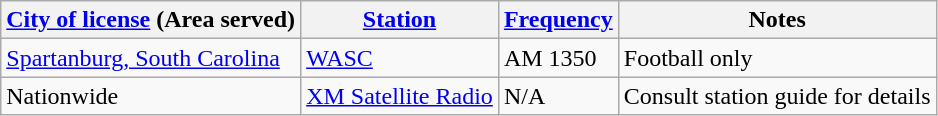<table class="wikitable sortable">
<tr>
<th><a href='#'>City of license</a> (Area served)</th>
<th><a href='#'>Station</a></th>
<th><a href='#'>Frequency</a></th>
<th>Notes</th>
</tr>
<tr>
<td><a href='#'>Spartanburg, South Carolina</a></td>
<td><a href='#'>WASC</a></td>
<td>AM 1350</td>
<td>Football only</td>
</tr>
<tr>
<td>Nationwide</td>
<td><a href='#'>XM Satellite Radio</a></td>
<td>N/A</td>
<td>Consult station guide for details</td>
</tr>
</table>
